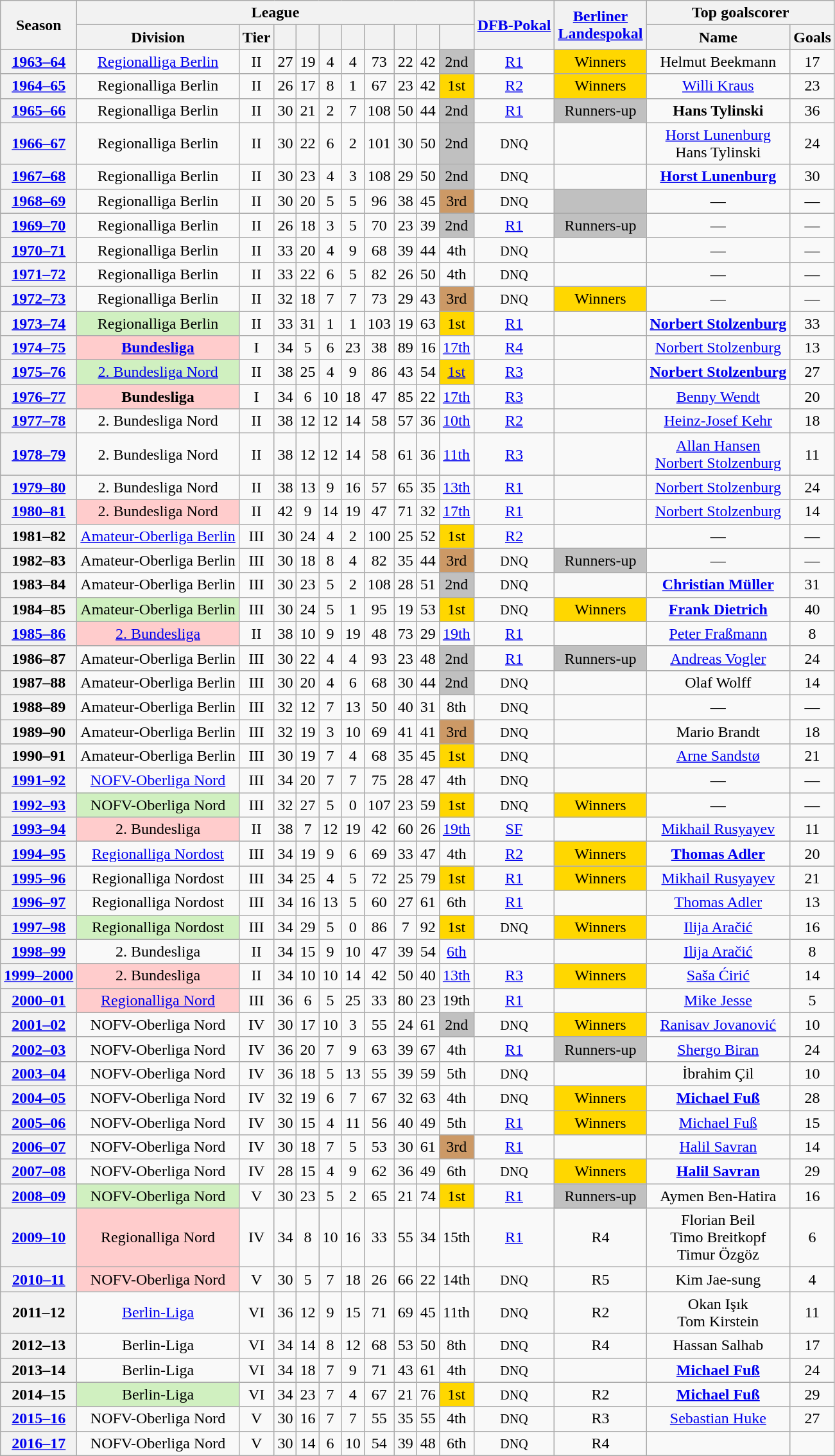<table class="wikitable plainrowheaders sortable" style="text-align:center">
<tr>
<th scope=col rowspan=2>Season</th>
<th scope=col colspan=10>League</th>
<th scope=col rowspan=2><a href='#'>DFB-Pokal</a></th>
<th scope=col rowspan=2><a href='#'>Berliner<br>Landespokal</a></th>
<th scope=col colspan=2>Top goalscorer</th>
</tr>
<tr>
<th scope=col>Division</th>
<th scope=col>Tier</th>
<th scope=col></th>
<th scope=col></th>
<th scope=col></th>
<th scope=col></th>
<th scope=col></th>
<th scope=col></th>
<th scope=col></th>
<th scope=col></th>
<th scope=col>Name</th>
<th scope=col>Goals</th>
</tr>
<tr>
<th scope=row><a href='#'>1963–64</a></th>
<td><a href='#'>Regionalliga Berlin</a></td>
<td>II</td>
<td>27</td>
<td>19</td>
<td>4</td>
<td>4</td>
<td>73</td>
<td>22</td>
<td>42</td>
<td style="background:silver">2nd</td>
<td><a href='#'>R1</a></td>
<td style="background:gold">Winners</td>
<td>Helmut Beekmann</td>
<td>17</td>
</tr>
<tr>
<th scope=row><a href='#'>1964–65</a></th>
<td>Regionalliga Berlin</td>
<td>II</td>
<td>26</td>
<td>17</td>
<td>8</td>
<td>1</td>
<td>67</td>
<td>23</td>
<td>42</td>
<td style="background:gold">1st</td>
<td><a href='#'>R2</a></td>
<td style="background:gold">Winners</td>
<td><a href='#'>Willi Kraus</a></td>
<td>23</td>
</tr>
<tr>
<th scope=row><a href='#'>1965–66</a></th>
<td>Regionalliga Berlin</td>
<td>II</td>
<td>30</td>
<td>21</td>
<td>2</td>
<td>7</td>
<td>108</td>
<td>50</td>
<td>44</td>
<td style="background:silver">2nd</td>
<td><a href='#'>R1</a></td>
<td style="background:silver">Runners-up</td>
<td><strong>Hans Tylinski</strong></td>
<td>36</td>
</tr>
<tr>
<th scope=row><a href='#'>1966–67</a></th>
<td>Regionalliga Berlin</td>
<td>II</td>
<td>30</td>
<td>22</td>
<td>6</td>
<td>2</td>
<td>101</td>
<td>30</td>
<td>50</td>
<td style="background:silver">2nd</td>
<td><small>DNQ</small></td>
<td></td>
<td><a href='#'>Horst Lunenburg</a> <br> Hans Tylinski</td>
<td>24</td>
</tr>
<tr>
<th scope=row><a href='#'>1967–68</a></th>
<td>Regionalliga Berlin</td>
<td>II</td>
<td>30</td>
<td>23</td>
<td>4</td>
<td>3</td>
<td>108</td>
<td>29</td>
<td>50</td>
<td style="background:silver">2nd</td>
<td><small>DNQ</small></td>
<td></td>
<td><strong><a href='#'>Horst Lunenburg</a></strong></td>
<td>30</td>
</tr>
<tr>
<th scope=row><a href='#'>1968–69</a></th>
<td>Regionalliga Berlin</td>
<td>II</td>
<td>30</td>
<td>20</td>
<td>5</td>
<td>5</td>
<td>96</td>
<td>38</td>
<td>45</td>
<td style="background:#cc9966">3rd</td>
<td><small>DNQ</small></td>
<td style="background:silver"></td>
<td>—</td>
<td>—</td>
</tr>
<tr>
<th scope=row><a href='#'>1969–70</a></th>
<td>Regionalliga Berlin</td>
<td>II</td>
<td>26</td>
<td>18</td>
<td>3</td>
<td>5</td>
<td>70</td>
<td>23</td>
<td>39</td>
<td style="background:silver">2nd</td>
<td><a href='#'>R1</a></td>
<td style="background:silver">Runners-up</td>
<td>—</td>
<td>—</td>
</tr>
<tr>
<th scope=row><a href='#'>1970–71</a></th>
<td>Regionalliga Berlin</td>
<td>II</td>
<td>33</td>
<td>20</td>
<td>4</td>
<td>9</td>
<td>68</td>
<td>39</td>
<td>44</td>
<td>4th</td>
<td><small>DNQ</small></td>
<td></td>
<td>—</td>
<td>—</td>
</tr>
<tr>
<th scope=row><a href='#'>1971–72</a></th>
<td>Regionalliga Berlin</td>
<td>II</td>
<td>33</td>
<td>22</td>
<td>6</td>
<td>5</td>
<td>82</td>
<td>26</td>
<td>50</td>
<td>4th</td>
<td><small>DNQ</small></td>
<td></td>
<td>—</td>
<td>—</td>
</tr>
<tr>
<th scope=row><a href='#'>1972–73</a></th>
<td>Regionalliga Berlin</td>
<td>II</td>
<td>32</td>
<td>18</td>
<td>7</td>
<td>7</td>
<td>73</td>
<td>29</td>
<td>43</td>
<td style="background:#cc9966">3rd</td>
<td><small>DNQ</small></td>
<td style="background:gold">Winners</td>
<td>—</td>
<td>—</td>
</tr>
<tr>
<th scope=row><a href='#'>1973–74</a></th>
<td style="background:#D0F0C0">Regionalliga Berlin</td>
<td>II</td>
<td>33</td>
<td>31</td>
<td>1</td>
<td>1</td>
<td>103</td>
<td>19</td>
<td>63</td>
<td style="background:gold">1st</td>
<td><a href='#'>R1</a></td>
<td></td>
<td><strong><a href='#'>Norbert Stolzenburg</a></strong></td>
<td>33</td>
</tr>
<tr>
<th scope=row><a href='#'>1974–75</a></th>
<td style="background:#FFCCCC"><strong><a href='#'>Bundesliga</a></strong></td>
<td>I</td>
<td>34</td>
<td>5</td>
<td>6</td>
<td>23</td>
<td>38</td>
<td>89</td>
<td>16</td>
<td><a href='#'>17th</a></td>
<td><a href='#'>R4</a></td>
<td></td>
<td><a href='#'>Norbert Stolzenburg</a></td>
<td>13</td>
</tr>
<tr>
<th scope=row><a href='#'>1975–76</a></th>
<td style="background:#D0F0C0"><a href='#'>2. Bundesliga Nord</a></td>
<td>II</td>
<td>38</td>
<td>25</td>
<td>4</td>
<td>9</td>
<td>86</td>
<td>43</td>
<td>54</td>
<td style="background:gold"><a href='#'>1st</a></td>
<td><a href='#'>R3</a></td>
<td></td>
<td><strong><a href='#'>Norbert Stolzenburg</a></strong></td>
<td>27</td>
</tr>
<tr>
<th scope=row><a href='#'>1976–77</a></th>
<td style="background:#FFCCCC"><strong>Bundesliga</strong></td>
<td>I</td>
<td>34</td>
<td>6</td>
<td>10</td>
<td>18</td>
<td>47</td>
<td>85</td>
<td>22</td>
<td><a href='#'>17th</a></td>
<td><a href='#'>R3</a></td>
<td></td>
<td><a href='#'>Benny Wendt</a></td>
<td>20</td>
</tr>
<tr>
<th scope=row><a href='#'>1977–78</a></th>
<td>2. Bundesliga Nord</td>
<td>II</td>
<td>38</td>
<td>12</td>
<td>12</td>
<td>14</td>
<td>58</td>
<td>57</td>
<td>36</td>
<td><a href='#'>10th</a></td>
<td><a href='#'>R2</a></td>
<td></td>
<td><a href='#'>Heinz-Josef Kehr</a></td>
<td>18</td>
</tr>
<tr>
<th scope=row><a href='#'>1978–79</a></th>
<td>2. Bundesliga Nord</td>
<td>II</td>
<td>38</td>
<td>12</td>
<td>12</td>
<td>14</td>
<td>58</td>
<td>61</td>
<td>36</td>
<td><a href='#'>11th</a></td>
<td><a href='#'>R3</a></td>
<td></td>
<td><a href='#'>Allan Hansen</a> <br> <a href='#'>Norbert Stolzenburg</a></td>
<td>11</td>
</tr>
<tr>
<th scope=row><a href='#'>1979–80</a></th>
<td>2. Bundesliga Nord</td>
<td>II</td>
<td>38</td>
<td>13</td>
<td>9</td>
<td>16</td>
<td>57</td>
<td>65</td>
<td>35</td>
<td><a href='#'>13th</a></td>
<td><a href='#'>R1</a></td>
<td></td>
<td><a href='#'>Norbert Stolzenburg</a></td>
<td>24</td>
</tr>
<tr>
<th scope=row><a href='#'>1980–81</a></th>
<td style="background:#FFCCCC">2. Bundesliga Nord</td>
<td>II</td>
<td>42</td>
<td>9</td>
<td>14</td>
<td>19</td>
<td>47</td>
<td>71</td>
<td>32</td>
<td><a href='#'>17th</a></td>
<td><a href='#'>R1</a></td>
<td></td>
<td><a href='#'>Norbert Stolzenburg</a></td>
<td>14</td>
</tr>
<tr>
<th scope=row>1981–82</th>
<td><a href='#'>Amateur-Oberliga Berlin</a></td>
<td>III</td>
<td>30</td>
<td>24</td>
<td>4</td>
<td>2</td>
<td>100</td>
<td>25</td>
<td>52</td>
<td style="background:gold">1st</td>
<td><a href='#'>R2</a></td>
<td></td>
<td>—</td>
<td>—</td>
</tr>
<tr>
<th scope=row>1982–83</th>
<td>Amateur-Oberliga Berlin</td>
<td>III</td>
<td>30</td>
<td>18</td>
<td>8</td>
<td>4</td>
<td>82</td>
<td>35</td>
<td>44</td>
<td style="background:#cc9966">3rd</td>
<td><small>DNQ</small></td>
<td style="background:silver">Runners-up</td>
<td>—</td>
<td>—</td>
</tr>
<tr>
<th scope=row>1983–84</th>
<td>Amateur-Oberliga Berlin</td>
<td>III</td>
<td>30</td>
<td>23</td>
<td>5</td>
<td>2</td>
<td>108</td>
<td>28</td>
<td>51</td>
<td style="background:silver">2nd</td>
<td><small>DNQ</small></td>
<td></td>
<td><strong><a href='#'>Christian Müller</a></strong></td>
<td>31</td>
</tr>
<tr>
<th scope=row>1984–85</th>
<td style="background:#D0F0C0">Amateur-Oberliga Berlin</td>
<td>III</td>
<td>30</td>
<td>24</td>
<td>5</td>
<td>1</td>
<td>95</td>
<td>19</td>
<td>53</td>
<td style="background:gold">1st</td>
<td><small>DNQ</small></td>
<td style="background:gold">Winners</td>
<td><strong><a href='#'>Frank Dietrich</a></strong></td>
<td>40</td>
</tr>
<tr>
<th scope=row><a href='#'>1985–86</a></th>
<td style="background:#FFCCCC"><a href='#'>2. Bundesliga</a></td>
<td>II</td>
<td>38</td>
<td>10</td>
<td>9</td>
<td>19</td>
<td>48</td>
<td>73</td>
<td>29</td>
<td><a href='#'>19th</a></td>
<td><a href='#'>R1</a></td>
<td></td>
<td><a href='#'>Peter Fraßmann</a></td>
<td>8</td>
</tr>
<tr>
<th scope=row>1986–87</th>
<td>Amateur-Oberliga Berlin</td>
<td>III</td>
<td>30</td>
<td>22</td>
<td>4</td>
<td>4</td>
<td>93</td>
<td>23</td>
<td>48</td>
<td style="background:silver">2nd</td>
<td><a href='#'>R1</a></td>
<td style="background:silver">Runners-up</td>
<td><a href='#'>Andreas Vogler</a></td>
<td>24</td>
</tr>
<tr>
<th scope=row>1987–88</th>
<td>Amateur-Oberliga Berlin</td>
<td>III</td>
<td>30</td>
<td>20</td>
<td>4</td>
<td>6</td>
<td>68</td>
<td>30</td>
<td>44</td>
<td style="background:silver">2nd</td>
<td><small>DNQ</small></td>
<td></td>
<td>Olaf Wolff</td>
<td>14</td>
</tr>
<tr>
<th scope=row>1988–89</th>
<td>Amateur-Oberliga Berlin</td>
<td>III</td>
<td>32</td>
<td>12</td>
<td>7</td>
<td>13</td>
<td>50</td>
<td>40</td>
<td>31</td>
<td>8th</td>
<td><small>DNQ</small></td>
<td></td>
<td>—</td>
<td>—</td>
</tr>
<tr>
<th scope=row>1989–90</th>
<td>Amateur-Oberliga Berlin</td>
<td>III</td>
<td>32</td>
<td>19</td>
<td>3</td>
<td>10</td>
<td>69</td>
<td>41</td>
<td>41</td>
<td style="background:#cc9966">3rd</td>
<td><small>DNQ</small></td>
<td></td>
<td>Mario Brandt</td>
<td>18</td>
</tr>
<tr>
<th scope=row>1990–91</th>
<td>Amateur-Oberliga Berlin</td>
<td>III</td>
<td>30</td>
<td>19</td>
<td>7</td>
<td>4</td>
<td>68</td>
<td>35</td>
<td>45</td>
<td style="background:gold">1st</td>
<td><small>DNQ</small></td>
<td></td>
<td><a href='#'>Arne Sandstø</a></td>
<td>21</td>
</tr>
<tr>
<th scope=row><a href='#'>1991–92</a></th>
<td><a href='#'>NOFV-Oberliga Nord</a></td>
<td>III</td>
<td>34</td>
<td>20</td>
<td>7</td>
<td>7</td>
<td>75</td>
<td>28</td>
<td>47</td>
<td>4th</td>
<td><small>DNQ</small></td>
<td></td>
<td>—</td>
<td>—</td>
</tr>
<tr>
<th scope=row><a href='#'>1992–93</a></th>
<td style="background:#D0F0C0">NOFV-Oberliga Nord</td>
<td>III</td>
<td>32</td>
<td>27</td>
<td>5</td>
<td>0</td>
<td>107</td>
<td>23</td>
<td>59</td>
<td style="background:gold">1st</td>
<td><small>DNQ</small></td>
<td style="background:gold">Winners</td>
<td>—</td>
<td>—</td>
</tr>
<tr>
<th scope=row><a href='#'>1993–94</a></th>
<td style="background:#FFCCCC">2. Bundesliga</td>
<td>II</td>
<td>38</td>
<td>7</td>
<td>12</td>
<td>19</td>
<td>42</td>
<td>60</td>
<td>26</td>
<td><a href='#'>19th</a></td>
<td><a href='#'>SF</a></td>
<td></td>
<td><a href='#'>Mikhail Rusyayev</a></td>
<td>11</td>
</tr>
<tr>
<th scope=row><a href='#'>1994–95</a></th>
<td><a href='#'>Regionalliga Nordost</a></td>
<td>III</td>
<td>34</td>
<td>19</td>
<td>9</td>
<td>6</td>
<td>69</td>
<td>33</td>
<td>47</td>
<td>4th</td>
<td><a href='#'>R2</a></td>
<td style="background:gold">Winners</td>
<td><strong><a href='#'>Thomas Adler</a></strong></td>
<td>20</td>
</tr>
<tr>
<th scope=row><a href='#'>1995–96</a></th>
<td>Regionalliga Nordost</td>
<td>III</td>
<td>34</td>
<td>25</td>
<td>4</td>
<td>5</td>
<td>72</td>
<td>25</td>
<td>79</td>
<td style="background:gold">1st</td>
<td><a href='#'>R1</a></td>
<td style="background:gold">Winners</td>
<td><a href='#'>Mikhail Rusyayev</a></td>
<td>21</td>
</tr>
<tr>
<th scope=row><a href='#'>1996–97</a></th>
<td>Regionalliga Nordost</td>
<td>III</td>
<td>34</td>
<td>16</td>
<td>13</td>
<td>5</td>
<td>60</td>
<td>27</td>
<td>61</td>
<td>6th</td>
<td><a href='#'>R1</a></td>
<td></td>
<td><a href='#'>Thomas Adler</a></td>
<td>13</td>
</tr>
<tr>
<th scope=row><a href='#'>1997–98</a></th>
<td style="background:#D0F0C0">Regionalliga Nordost</td>
<td>III</td>
<td>34</td>
<td>29</td>
<td>5</td>
<td>0</td>
<td>86</td>
<td>7</td>
<td>92</td>
<td style="background:gold">1st</td>
<td><small>DNQ</small></td>
<td style="background:gold">Winners</td>
<td><a href='#'>Ilija Aračić</a></td>
<td>16</td>
</tr>
<tr>
<th scope=row><a href='#'>1998–99</a></th>
<td>2. Bundesliga</td>
<td>II</td>
<td>34</td>
<td>15</td>
<td>9</td>
<td>10</td>
<td>47</td>
<td>39</td>
<td>54</td>
<td><a href='#'>6th</a></td>
<td></td>
<td></td>
<td><a href='#'>Ilija Aračić</a></td>
<td>8</td>
</tr>
<tr>
<th scope=row><a href='#'>1999–2000</a></th>
<td style="background:#FFCCCC">2. Bundesliga</td>
<td>II</td>
<td>34</td>
<td>10</td>
<td>10</td>
<td>14</td>
<td>42</td>
<td>50</td>
<td>40</td>
<td><a href='#'>13th</a></td>
<td><a href='#'>R3</a></td>
<td style="background:gold">Winners</td>
<td><a href='#'>Saša Ćirić</a></td>
<td>14</td>
</tr>
<tr>
<th scope=row><a href='#'>2000–01</a></th>
<td style="background:#FFCCCC"><a href='#'>Regionalliga Nord</a></td>
<td>III</td>
<td>36</td>
<td>6</td>
<td>5</td>
<td>25</td>
<td>33</td>
<td>80</td>
<td>23</td>
<td>19th</td>
<td><a href='#'>R1</a></td>
<td></td>
<td><a href='#'>Mike Jesse</a></td>
<td>5</td>
</tr>
<tr>
<th scope=row><a href='#'>2001–02</a></th>
<td>NOFV-Oberliga Nord</td>
<td>IV</td>
<td>30</td>
<td>17</td>
<td>10</td>
<td>3</td>
<td>55</td>
<td>24</td>
<td>61</td>
<td style="background:silver">2nd</td>
<td><small>DNQ</small></td>
<td style="background:gold">Winners</td>
<td><a href='#'>Ranisav Jovanović</a></td>
<td>10</td>
</tr>
<tr>
<th scope=row><a href='#'>2002–03</a></th>
<td>NOFV-Oberliga Nord</td>
<td>IV</td>
<td>36</td>
<td>20</td>
<td>7</td>
<td>9</td>
<td>63</td>
<td>39</td>
<td>67</td>
<td>4th</td>
<td><a href='#'>R1</a></td>
<td style="background:silver">Runners-up</td>
<td><a href='#'>Shergo Biran</a></td>
<td>24</td>
</tr>
<tr>
<th scope=row><a href='#'>2003–04</a></th>
<td>NOFV-Oberliga Nord</td>
<td>IV</td>
<td>36</td>
<td>18</td>
<td>5</td>
<td>13</td>
<td>55</td>
<td>39</td>
<td>59</td>
<td>5th</td>
<td><small>DNQ</small></td>
<td></td>
<td>İbrahim Çil</td>
<td>10</td>
</tr>
<tr>
<th scope=row><a href='#'>2004–05</a></th>
<td>NOFV-Oberliga Nord</td>
<td>IV</td>
<td>32</td>
<td>19</td>
<td>6</td>
<td>7</td>
<td>67</td>
<td>32</td>
<td>63</td>
<td>4th</td>
<td><small>DNQ</small></td>
<td style="background:gold">Winners</td>
<td><strong><a href='#'>Michael Fuß</a></strong></td>
<td>28</td>
</tr>
<tr>
<th scope=row><a href='#'>2005–06</a></th>
<td>NOFV-Oberliga Nord</td>
<td>IV</td>
<td>30</td>
<td>15</td>
<td>4</td>
<td>11</td>
<td>56</td>
<td>40</td>
<td>49</td>
<td>5th</td>
<td><a href='#'>R1</a></td>
<td style="background:gold">Winners</td>
<td><a href='#'>Michael Fuß</a></td>
<td>15</td>
</tr>
<tr>
<th scope=row><a href='#'>2006–07</a></th>
<td>NOFV-Oberliga Nord</td>
<td>IV</td>
<td>30</td>
<td>18</td>
<td>7</td>
<td>5</td>
<td>53</td>
<td>30</td>
<td>61</td>
<td style="background:#cc9966">3rd</td>
<td><a href='#'>R1</a></td>
<td></td>
<td><a href='#'>Halil Savran</a></td>
<td>14</td>
</tr>
<tr>
<th scope=row><a href='#'>2007–08</a></th>
<td>NOFV-Oberliga Nord</td>
<td>IV</td>
<td>28</td>
<td>15</td>
<td>4</td>
<td>9</td>
<td>62</td>
<td>36</td>
<td>49</td>
<td>6th</td>
<td><small>DNQ</small></td>
<td style="background:gold">Winners</td>
<td><strong><a href='#'>Halil Savran</a></strong></td>
<td>29</td>
</tr>
<tr>
<th scope=row><a href='#'>2008–09</a></th>
<td style="background:#D0F0C0">NOFV-Oberliga Nord</td>
<td>V</td>
<td>30</td>
<td>23</td>
<td>5</td>
<td>2</td>
<td>65</td>
<td>21</td>
<td>74</td>
<td style="background:gold">1st</td>
<td><a href='#'>R1</a></td>
<td style="background:silver">Runners-up</td>
<td>Aymen Ben-Hatira</td>
<td>16</td>
</tr>
<tr>
<th scope=row><a href='#'>2009–10</a></th>
<td style="background:#FFCCCC">Regionalliga Nord</td>
<td>IV</td>
<td>34</td>
<td>8</td>
<td>10</td>
<td>16</td>
<td>33</td>
<td>55</td>
<td>34</td>
<td>15th</td>
<td><a href='#'>R1</a></td>
<td>R4</td>
<td>Florian Beil <br> Timo Breitkopf <br> Timur Özgöz</td>
<td>6</td>
</tr>
<tr>
<th scope=row><a href='#'>2010–11</a></th>
<td style="background:#FFCCCC">NOFV-Oberliga Nord</td>
<td>V</td>
<td>30</td>
<td>5</td>
<td>7</td>
<td>18</td>
<td>26</td>
<td>66</td>
<td>22</td>
<td>14th</td>
<td><small>DNQ</small></td>
<td>R5</td>
<td>Kim Jae-sung</td>
<td>4</td>
</tr>
<tr>
<th scope=row>2011–12</th>
<td><a href='#'>Berlin-Liga</a></td>
<td>VI</td>
<td>36</td>
<td>12</td>
<td>9</td>
<td>15</td>
<td>71</td>
<td>69</td>
<td>45</td>
<td>11th</td>
<td><small>DNQ</small></td>
<td>R2</td>
<td>Okan Işık <br> Tom Kirstein</td>
<td>11</td>
</tr>
<tr>
<th scope=row>2012–13</th>
<td>Berlin-Liga</td>
<td>VI</td>
<td>34</td>
<td>14</td>
<td>8</td>
<td>12</td>
<td>68</td>
<td>53</td>
<td>50</td>
<td>8th</td>
<td><small>DNQ</small></td>
<td>R4</td>
<td>Hassan Salhab</td>
<td>17</td>
</tr>
<tr>
<th scope=row>2013–14</th>
<td>Berlin-Liga</td>
<td>VI</td>
<td>34</td>
<td>18</td>
<td>7</td>
<td>9</td>
<td>71</td>
<td>43</td>
<td>61</td>
<td>4th</td>
<td><small>DNQ</small></td>
<td></td>
<td><strong><a href='#'>Michael Fuß</a></strong></td>
<td>24</td>
</tr>
<tr>
<th scope=row>2014–15</th>
<td style="background:#D0F0C0">Berlin-Liga</td>
<td>VI</td>
<td>34</td>
<td>23</td>
<td>7</td>
<td>4</td>
<td>67</td>
<td>21</td>
<td>76</td>
<td style="background:gold">1st</td>
<td><small>DNQ</small></td>
<td>R2</td>
<td><strong><a href='#'>Michael Fuß</a></strong></td>
<td>29</td>
</tr>
<tr>
<th scope=row><a href='#'>2015–16</a></th>
<td>NOFV-Oberliga Nord</td>
<td>V</td>
<td>30</td>
<td>16</td>
<td>7</td>
<td>7</td>
<td>55</td>
<td>35</td>
<td>55</td>
<td>4th</td>
<td><small>DNQ</small></td>
<td>R3</td>
<td><a href='#'>Sebastian Huke</a></td>
<td>27</td>
</tr>
<tr>
<th scope=row><a href='#'>2016–17</a></th>
<td>NOFV-Oberliga Nord</td>
<td>V</td>
<td>30</td>
<td>14</td>
<td>6</td>
<td>10</td>
<td>54</td>
<td>39</td>
<td>48</td>
<td>6th</td>
<td><small>DNQ</small></td>
<td>R4</td>
<td></td>
<td></td>
</tr>
</table>
